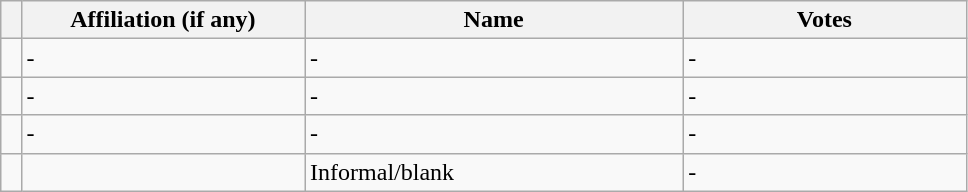<table class="wikitable" style="width:51%;">
<tr>
<th style="width:1%;"></th>
<th style="width:15%;">Affiliation (if any)</th>
<th style="width:20%;">Name</th>
<th style="width:15%;">Votes</th>
</tr>
<tr>
<td bgcolor=></td>
<td>-</td>
<td>-</td>
<td>-</td>
</tr>
<tr>
<td bgcolor=></td>
<td>-</td>
<td>-</td>
<td>-</td>
</tr>
<tr>
<td bgcolor=></td>
<td>-</td>
<td>-</td>
<td>-</td>
</tr>
<tr>
<td></td>
<td></td>
<td>Informal/blank</td>
<td>-</td>
</tr>
</table>
